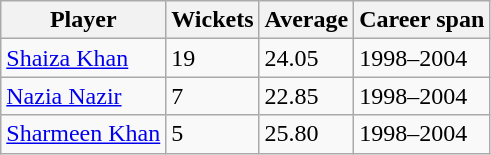<table class="wikitable">
<tr>
<th>Player</th>
<th>Wickets</th>
<th>Average</th>
<th>Career span</th>
</tr>
<tr>
<td><a href='#'>Shaiza Khan</a></td>
<td>19</td>
<td>24.05</td>
<td>1998–2004</td>
</tr>
<tr>
<td><a href='#'>Nazia Nazir</a></td>
<td>7</td>
<td>22.85</td>
<td>1998–2004</td>
</tr>
<tr>
<td><a href='#'>Sharmeen Khan</a></td>
<td>5</td>
<td>25.80</td>
<td>1998–2004</td>
</tr>
</table>
